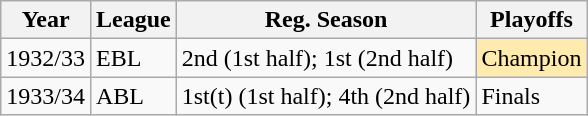<table class="wikitable">
<tr>
<th>Year</th>
<th>League</th>
<th>Reg. Season</th>
<th>Playoffs</th>
</tr>
<tr>
<td>1932/33</td>
<td>EBL</td>
<td>2nd (1st half); 1st (2nd half)</td>
<td bgcolor="FFEBAD">Champion</td>
</tr>
<tr>
<td>1933/34</td>
<td>ABL</td>
<td>1st(t) (1st half); 4th (2nd half)</td>
<td>Finals</td>
</tr>
</table>
